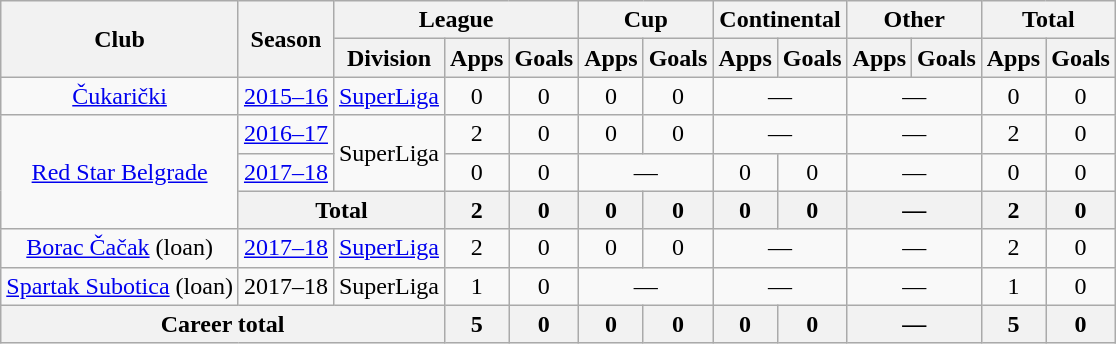<table class="wikitable" style="text-align:center">
<tr>
<th rowspan="2">Club</th>
<th rowspan="2">Season</th>
<th colspan="3">League</th>
<th colspan="2">Cup</th>
<th colspan="2">Continental</th>
<th colspan="2">Other</th>
<th colspan="2">Total</th>
</tr>
<tr>
<th>Division</th>
<th>Apps</th>
<th>Goals</th>
<th>Apps</th>
<th>Goals</th>
<th>Apps</th>
<th>Goals</th>
<th>Apps</th>
<th>Goals</th>
<th>Apps</th>
<th>Goals</th>
</tr>
<tr>
<td><a href='#'>Čukarički</a></td>
<td><a href='#'>2015–16</a></td>
<td><a href='#'>SuperLiga</a></td>
<td>0</td>
<td>0</td>
<td>0</td>
<td>0</td>
<td colspan="2">—</td>
<td colspan="2">—</td>
<td>0</td>
<td>0</td>
</tr>
<tr>
<td rowspan="3"><a href='#'>Red Star Belgrade</a></td>
<td><a href='#'>2016–17</a></td>
<td rowspan="2">SuperLiga</td>
<td>2</td>
<td>0</td>
<td>0</td>
<td>0</td>
<td colspan="2">—</td>
<td colspan="2">—</td>
<td>2</td>
<td>0</td>
</tr>
<tr>
<td><a href='#'>2017–18</a></td>
<td>0</td>
<td>0</td>
<td colspan="2">—</td>
<td>0</td>
<td>0</td>
<td colspan="2">—</td>
<td>0</td>
<td>0</td>
</tr>
<tr>
<th colspan="2">Total</th>
<th>2</th>
<th>0</th>
<th>0</th>
<th>0</th>
<th>0</th>
<th>0</th>
<th colspan="2">—</th>
<th>2</th>
<th>0</th>
</tr>
<tr>
<td><a href='#'>Borac Čačak</a> (loan)</td>
<td><a href='#'>2017–18</a></td>
<td><a href='#'>SuperLiga</a></td>
<td>2</td>
<td>0</td>
<td>0</td>
<td>0</td>
<td colspan="2">—</td>
<td colspan="2">—</td>
<td>2</td>
<td>0</td>
</tr>
<tr>
<td><a href='#'>Spartak Subotica</a> (loan)</td>
<td>2017–18</td>
<td>SuperLiga</td>
<td>1</td>
<td>0</td>
<td colspan="2">—</td>
<td colspan="2">—</td>
<td colspan="2">—</td>
<td>1</td>
<td>0</td>
</tr>
<tr>
<th colspan="3">Career total</th>
<th>5</th>
<th>0</th>
<th>0</th>
<th>0</th>
<th>0</th>
<th>0</th>
<th colspan="2">—</th>
<th>5</th>
<th>0</th>
</tr>
</table>
